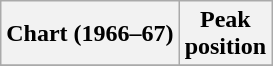<table class="wikitable sortable plainrowheaders" style="text-align:center">
<tr>
<th scope="col">Chart (1966–67)</th>
<th scope="col">Peak<br> position</th>
</tr>
<tr>
</tr>
</table>
